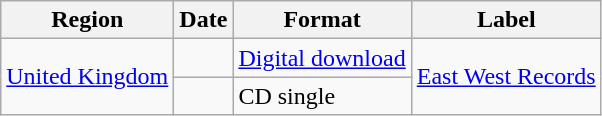<table class=wikitable>
<tr>
<th scope="col">Region</th>
<th scope="col">Date</th>
<th scope="col">Format</th>
<th scope="col">Label</th>
</tr>
<tr>
<td rowspan="2"><a href='#'>United Kingdom</a></td>
<td></td>
<td><a href='#'>Digital download</a></td>
<td rowspan="2"><a href='#'>East West Records</a></td>
</tr>
<tr>
<td></td>
<td>CD single</td>
</tr>
</table>
